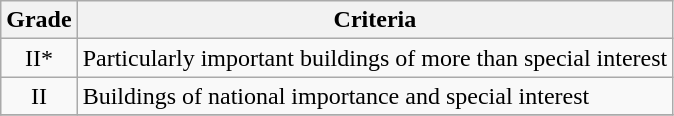<table class="wikitable" border="1">
<tr>
<th>Grade</th>
<th>Criteria</th>
</tr>
<tr>
<td align="center" >II*</td>
<td>Particularly important buildings of more than special interest</td>
</tr>
<tr>
<td align="center" >II</td>
<td>Buildings of national importance and special interest</td>
</tr>
<tr>
</tr>
</table>
